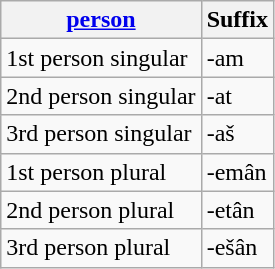<table class="wikitable">
<tr>
<th><a href='#'>person</a></th>
<th>Suffix</th>
</tr>
<tr>
<td>1st person singular</td>
<td>-am</td>
</tr>
<tr>
<td>2nd person singular</td>
<td>-at</td>
</tr>
<tr>
<td>3rd person singular</td>
<td>-aš</td>
</tr>
<tr>
<td>1st person plural</td>
<td>-emân</td>
</tr>
<tr>
<td>2nd person plural</td>
<td>-etân</td>
</tr>
<tr>
<td>3rd person plural</td>
<td>-ešân</td>
</tr>
</table>
